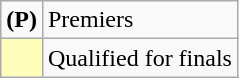<table class=wikitable>
<tr>
<td><strong>(P)</strong></td>
<td>Premiers</td>
</tr>
<tr>
<td bgcolor=FFFFBB></td>
<td>Qualified for finals</td>
</tr>
</table>
